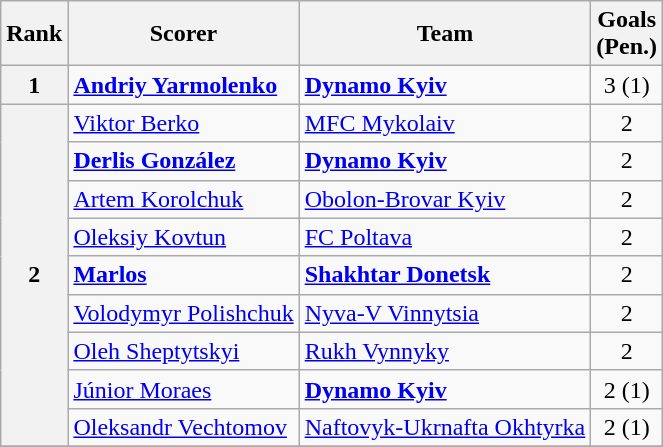<table class="wikitable">
<tr>
<th>Rank</th>
<th>Scorer</th>
<th>Team</th>
<th>Goals<br>(Pen.)</th>
</tr>
<tr>
<th>1</th>
<td> <strong><a href='#'>Andriy Yarmolenko</a></strong></td>
<td><strong><a href='#'>Dynamo Kyiv</a></strong></td>
<td align="center">3 (1)</td>
</tr>
<tr>
<th rowspan=9>2</th>
<td> <a href='#'>Viktor Berko</a></td>
<td><a href='#'>MFC Mykolaiv</a></td>
<td align="center">2</td>
</tr>
<tr>
<td> <strong><a href='#'>Derlis González</a></strong></td>
<td><strong><a href='#'>Dynamo Kyiv</a></strong></td>
<td align="center">2</td>
</tr>
<tr>
<td> <a href='#'>Artem Korolchuk</a></td>
<td><a href='#'>Obolon-Brovar Kyiv</a></td>
<td align="center">2</td>
</tr>
<tr>
<td> <a href='#'>Oleksiy Kovtun</a></td>
<td><a href='#'>FC Poltava</a></td>
<td align="center">2</td>
</tr>
<tr>
<td> <strong><a href='#'>Marlos</a></strong></td>
<td><strong><a href='#'>Shakhtar Donetsk</a></strong></td>
<td align="center">2</td>
</tr>
<tr>
<td> <a href='#'>Volodymyr Polishchuk</a></td>
<td><a href='#'>Nyva-V Vinnytsia</a></td>
<td align="center">2</td>
</tr>
<tr>
<td> <a href='#'>Oleh Sheptytskyi</a></td>
<td><a href='#'>Rukh Vynnyky</a></td>
<td align="center">2</td>
</tr>
<tr>
<td> <a href='#'>Júnior Moraes</a></td>
<td><strong><a href='#'>Dynamo Kyiv</a></strong></td>
<td align="center">2 (1)</td>
</tr>
<tr>
<td> <a href='#'>Oleksandr Vechtomov</a></td>
<td><a href='#'>Naftovyk-Ukrnafta Okhtyrka</a></td>
<td align="center">2 (1)</td>
</tr>
<tr>
</tr>
</table>
